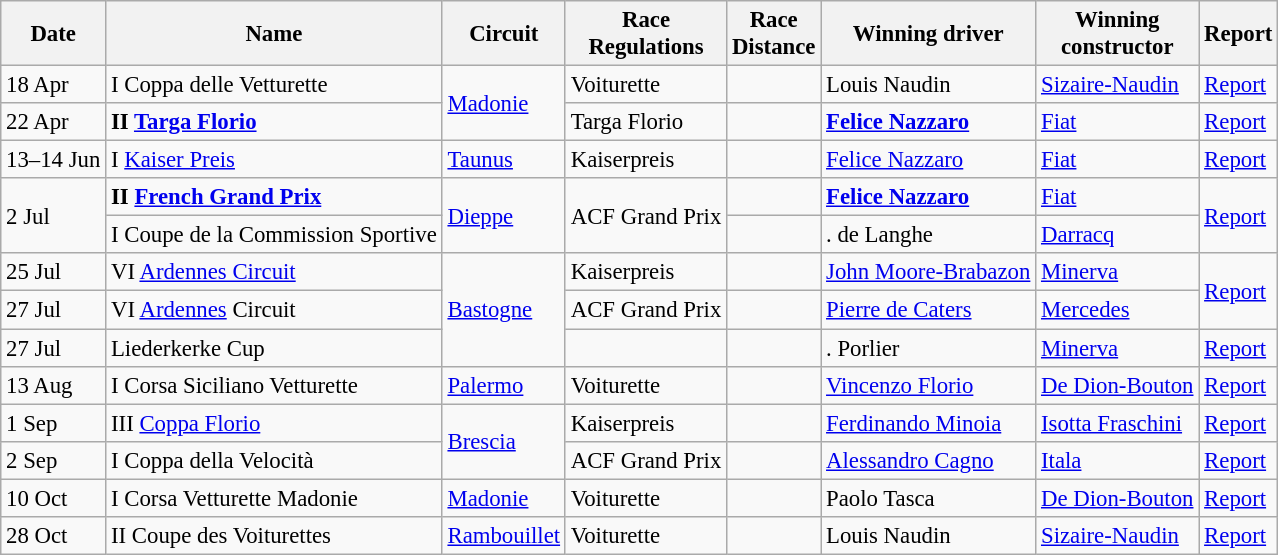<table class="wikitable" style="font-size:95%">
<tr>
<th>Date</th>
<th>Name</th>
<th>Circuit</th>
<th>Race<br>Regulations</th>
<th>Race<br>Distance</th>
<th>Winning driver</th>
<th>Winning<br>constructor</th>
<th>Report</th>
</tr>
<tr>
<td>18 Apr</td>
<td> I Coppa delle Vetturette</td>
<td rowspan=2><a href='#'>Madonie</a></td>
<td>Voiturette</td>
<td></td>
<td> Louis Naudin</td>
<td><a href='#'>Sizaire-Naudin</a></td>
<td><a href='#'>Report</a></td>
</tr>
<tr>
<td>22 Apr</td>
<td> <strong>II <a href='#'>Targa Florio</a></strong></td>
<td>Targa Florio</td>
<td></td>
<td> <strong><a href='#'>Felice Nazzaro</a></strong></td>
<td><a href='#'>Fiat</a></td>
<td><a href='#'>Report</a></td>
</tr>
<tr>
<td>13–14 Jun</td>
<td> I <a href='#'>Kaiser Preis</a></td>
<td><a href='#'>Taunus</a></td>
<td>Kaiserpreis</td>
<td></td>
<td> <a href='#'>Felice Nazzaro</a></td>
<td><a href='#'>Fiat</a></td>
<td><a href='#'>Report</a></td>
</tr>
<tr>
<td rowspan=2>2 Jul</td>
<td> <strong>II <a href='#'>French Grand Prix</a></strong></td>
<td rowspan=2><a href='#'>Dieppe</a></td>
<td rowspan=2>ACF Grand Prix</td>
<td></td>
<td> <strong><a href='#'>Felice Nazzaro</a></strong></td>
<td><a href='#'>Fiat</a></td>
<td rowspan=2><a href='#'>Report</a></td>
</tr>
<tr>
<td> I Coupe de la Commission Sportive</td>
<td></td>
<td>. de Langhe</td>
<td><a href='#'>Darracq</a></td>
</tr>
<tr>
<td>25 Jul</td>
<td> VI <a href='#'>Ardennes Circuit</a></td>
<td rowspan=3><a href='#'>Bastogne</a></td>
<td>Kaiserpreis</td>
<td></td>
<td> <a href='#'>John Moore-Brabazon</a></td>
<td><a href='#'>Minerva</a></td>
<td rowspan=2><a href='#'>Report</a></td>
</tr>
<tr>
<td>27 Jul</td>
<td> VI <a href='#'>Ardennes</a> Circuit</td>
<td>ACF Grand Prix</td>
<td></td>
<td> <a href='#'>Pierre de Caters</a></td>
<td><a href='#'>Mercedes</a></td>
</tr>
<tr>
<td>27 Jul</td>
<td> Liederkerke Cup</td>
<td></td>
<td></td>
<td>. Porlier</td>
<td><a href='#'>Minerva</a></td>
<td><a href='#'>Report</a></td>
</tr>
<tr>
<td>13 Aug</td>
<td> I Corsa Siciliano Vetturette</td>
<td><a href='#'>Palermo</a></td>
<td>Voiturette</td>
<td></td>
<td> <a href='#'>Vincenzo Florio</a></td>
<td><a href='#'>De Dion-Bouton</a></td>
<td><a href='#'>Report</a></td>
</tr>
<tr>
<td>1 Sep</td>
<td> III <a href='#'>Coppa Florio</a></td>
<td rowspan=2><a href='#'>Brescia</a></td>
<td>Kaiserpreis</td>
<td></td>
<td> <a href='#'>Ferdinando Minoia</a></td>
<td><a href='#'>Isotta Fraschini</a></td>
<td><a href='#'>Report</a></td>
</tr>
<tr>
<td>2 Sep</td>
<td> I Coppa della Velocità</td>
<td>ACF Grand Prix</td>
<td></td>
<td> <a href='#'>Alessandro Cagno</a></td>
<td><a href='#'>Itala</a></td>
<td><a href='#'>Report</a></td>
</tr>
<tr>
<td>10 Oct</td>
<td> I Corsa Vetturette Madonie</td>
<td><a href='#'>Madonie</a></td>
<td>Voiturette</td>
<td></td>
<td>Paolo Tasca</td>
<td><a href='#'>De Dion-Bouton</a></td>
<td><a href='#'>Report</a></td>
</tr>
<tr>
<td>28 Oct</td>
<td> II Coupe des Voiturettes</td>
<td><a href='#'>Rambouillet</a></td>
<td>Voiturette</td>
<td></td>
<td> Louis Naudin</td>
<td><a href='#'>Sizaire-Naudin</a></td>
<td><a href='#'>Report</a></td>
</tr>
</table>
